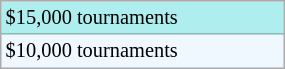<table class="wikitable"  style="font-size:85%; width:15%;">
<tr style="background:#afeeee;">
<td>$15,000 tournaments</td>
</tr>
<tr style="background:#f0f8ff;">
<td>$10,000 tournaments</td>
</tr>
</table>
